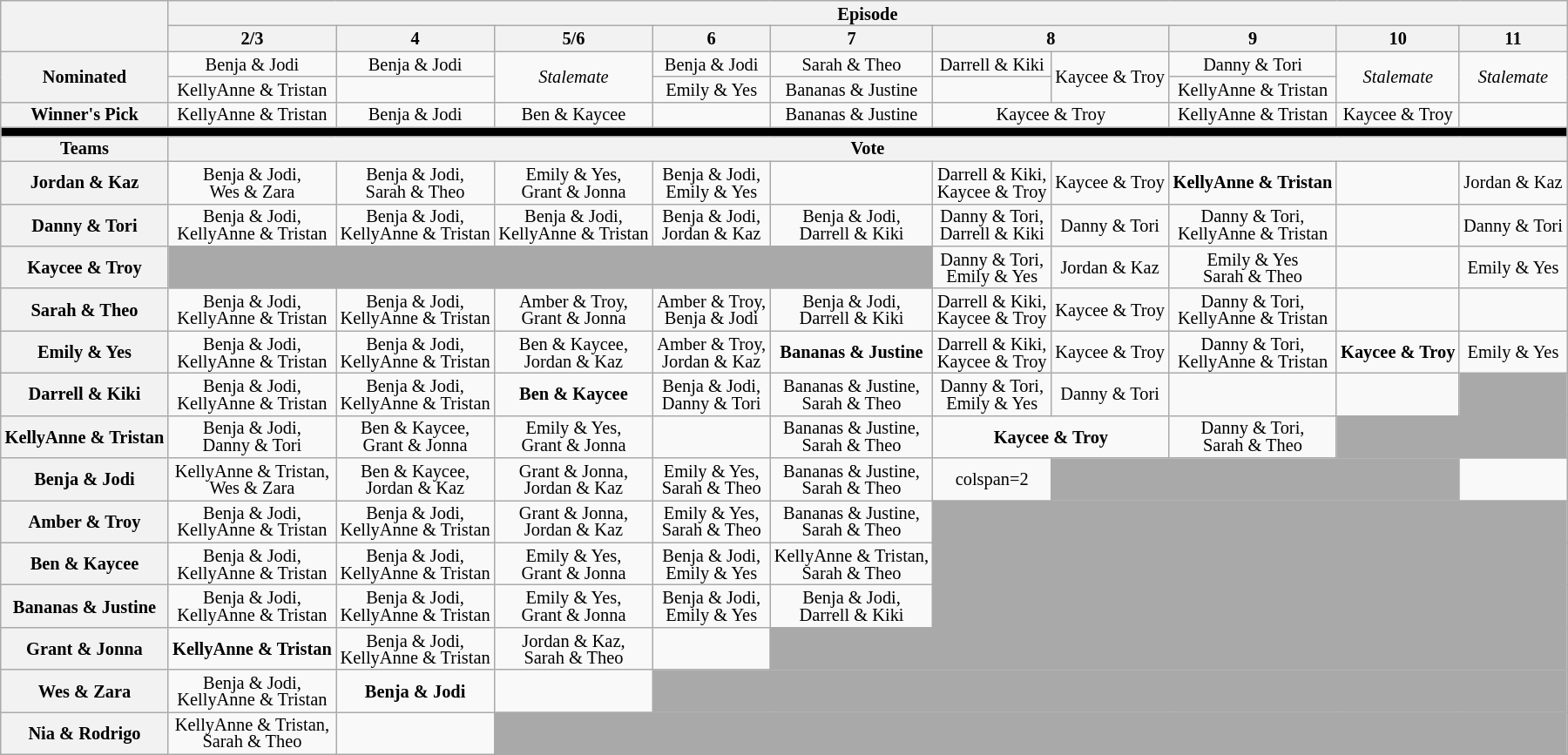<table class="wikitable" style="text-align:center; line-height:13px; font-size:85%;">
<tr>
<th rowspan="2"></th>
<th colspan="10" scope="col">Episode</th>
</tr>
<tr>
<th>2/3</th>
<th>4</th>
<th>5/6</th>
<th>6</th>
<th>7</th>
<th colspan="2">8</th>
<th>9</th>
<th>10</th>
<th>11</th>
</tr>
<tr>
<th scope="row" rowspan="2">Nominated</th>
<td>Benja & Jodi<br></td>
<td>Benja & Jodi<br></td>
<td rowspan="2"><em>Stalemate</em></td>
<td>Benja & Jodi<br></td>
<td>Sarah & Theo<br></td>
<td>Darrell & Kiki<br></td>
<td rowspan="2">Kaycee & Troy<br></td>
<td>Danny & Tori <br></td>
<td rowspan="2"><em>Stalemate</em></td>
<td rowspan="2"><em>Stalemate</em></td>
</tr>
<tr>
<td>KellyAnne & Tristan<br></td>
<td><br></td>
<td>Emily & Yes<br></td>
<td>Bananas & Justine<br></td>
<td></td>
<td>KellyAnne & Tristan <br></td>
</tr>
<tr>
<th scope="row">Winner's Pick</th>
<td>KellyAnne & Tristan<br></td>
<td>Benja & Jodi<br></td>
<td>Ben & Kaycee<br></td>
<td></td>
<td>Bananas & Justine<br></td>
<td colspan="2">Kaycee & Troy<br></td>
<td>KellyAnne & Tristan <br></td>
<td>Kaycee & Troy <br></td>
<td></td>
</tr>
<tr>
<th colspan="11" style="background:black"></th>
</tr>
<tr>
<th>Teams</th>
<th colspan="10">Vote</th>
</tr>
<tr>
<th>Jordan & Kaz</th>
<td>Benja & Jodi, <br> Wes & Zara</td>
<td>Benja & Jodi, <br> Sarah & Theo</td>
<td>Emily & Yes, <br> Grant & Jonna</td>
<td>Benja & Jodi, <br> Emily & Yes</td>
<td></td>
<td>Darrell & Kiki, <br> Kaycee & Troy</td>
<td>Kaycee & Troy</td>
<td><strong>KellyAnne & Tristan</strong></td>
<td></td>
<td>Jordan & Kaz</td>
</tr>
<tr>
<th>Danny & Tori</th>
<td>Benja & Jodi, <br> KellyAnne & Tristan</td>
<td>Benja & Jodi, <br> KellyAnne & Tristan</td>
<td>Benja & Jodi, <br> KellyAnne & Tristan</td>
<td>Benja & Jodi, <br> Jordan & Kaz</td>
<td>Benja & Jodi, <br> Darrell & Kiki</td>
<td>Danny & Tori, <br> Darrell & Kiki</td>
<td>Danny & Tori</td>
<td>Danny & Tori, <br> KellyAnne & Tristan</td>
<td></td>
<td>Danny & Tori</td>
</tr>
<tr>
<th>Kaycee & Troy</th>
<td style="background:darkgrey;" colspan="5"></td>
<td>Danny & Tori, <br> Emily & Yes</td>
<td>Jordan & Kaz</td>
<td>Emily & Yes <br> Sarah & Theo</td>
<td></td>
<td>Emily & Yes</td>
</tr>
<tr>
<th>Sarah & Theo</th>
<td>Benja & Jodi, <br> KellyAnne & Tristan</td>
<td>Benja & Jodi, <br> KellyAnne & Tristan</td>
<td>Amber & Troy, <br> Grant & Jonna</td>
<td>Amber & Troy, <br> Benja & Jodi</td>
<td>Benja & Jodi, <br> Darrell & Kiki</td>
<td>Darrell & Kiki, <br> Kaycee & Troy</td>
<td>Kaycee & Troy</td>
<td>Danny & Tori, <br> KellyAnne & Tristan</td>
<td></td>
<td></td>
</tr>
<tr>
<th>Emily & Yes</th>
<td>Benja & Jodi, <br> KellyAnne & Tristan</td>
<td>Benja & Jodi, <br> KellyAnne & Tristan</td>
<td>Ben & Kaycee, <br> Jordan & Kaz</td>
<td>Amber & Troy, <br> Jordan & Kaz</td>
<td><strong>Bananas & Justine</strong></td>
<td>Darrell & Kiki, <br> Kaycee & Troy</td>
<td>Kaycee & Troy</td>
<td>Danny & Tori, <br> KellyAnne & Tristan</td>
<td><strong>Kaycee & Troy</strong></td>
<td>Emily & Yes</td>
</tr>
<tr>
<th>Darrell & Kiki</th>
<td>Benja & Jodi, <br> KellyAnne & Tristan</td>
<td>Benja & Jodi, <br> KellyAnne & Tristan</td>
<td><strong>Ben & Kaycee</strong></td>
<td>Benja & Jodi, <br> Danny & Tori</td>
<td>Bananas & Justine, <br> Sarah & Theo</td>
<td>Danny & Tori, <br> Emily & Yes</td>
<td>Danny & Tori</td>
<td></td>
<td></td>
<td style="background:darkgrey;" colspan="1"></td>
</tr>
<tr>
<th>KellyAnne & Tristan</th>
<td>Benja & Jodi, <br> Danny & Tori</td>
<td>Ben & Kaycee, <br> Grant & Jonna</td>
<td>Emily & Yes, <br> Grant & Jonna</td>
<td></td>
<td>Bananas & Justine, <br> Sarah & Theo</td>
<td colspan="2"><strong>Kaycee & Troy</strong></td>
<td>Danny & Tori, <br> Sarah & Theo</td>
<td style="background:darkgrey;" colspan="2"></td>
</tr>
<tr>
<th>Benja & Jodi</th>
<td>KellyAnne & Tristan, <br> Wes & Zara</td>
<td>Ben & Kaycee, <br> Jordan & Kaz</td>
<td>Grant & Jonna, <br> Jordan & Kaz</td>
<td>Emily & Yes, <br> Sarah & Theo</td>
<td>Bananas & Justine, <br> Sarah & Theo</td>
<td>colspan=2 </td>
<td style="background:darkgrey;" colspan="3"></td>
</tr>
<tr>
<th>Amber & Troy</th>
<td>Benja & Jodi, <br> KellyAnne & Tristan</td>
<td>Benja & Jodi, <br> KellyAnne & Tristan</td>
<td>Grant & Jonna, <br> Jordan & Kaz</td>
<td>Emily & Yes, <br> Sarah & Theo</td>
<td>Bananas & Justine, <br> Sarah & Theo</td>
<td style="background:darkgrey;" colspan="5"></td>
</tr>
<tr>
<th>Ben & Kaycee</th>
<td>Benja & Jodi, <br> KellyAnne & Tristan</td>
<td>Benja & Jodi, <br> KellyAnne & Tristan</td>
<td>Emily & Yes, <br> Grant & Jonna</td>
<td>Benja & Jodi, <br> Emily & Yes</td>
<td>KellyAnne & Tristan, <br> Sarah & Theo</td>
<td style="background:darkgrey;" colspan="5"></td>
</tr>
<tr>
<th>Bananas & Justine</th>
<td>Benja & Jodi, <br> KellyAnne & Tristan</td>
<td>Benja & Jodi, <br> KellyAnne & Tristan</td>
<td>Emily & Yes, <br> Grant & Jonna</td>
<td>Benja & Jodi, <br> Emily & Yes</td>
<td>Benja & Jodi, <br> Darrell & Kiki</td>
<td style="background:darkgrey;" colspan="6"></td>
</tr>
<tr>
<th>Grant & Jonna</th>
<td><strong>KellyAnne & Tristan</strong></td>
<td>Benja & Jodi, <br> KellyAnne & Tristan</td>
<td>Jordan & Kaz, <br> Sarah & Theo</td>
<td></td>
<td colspan="7" style="background:darkgray"></td>
</tr>
<tr>
<th>Wes & Zara</th>
<td>Benja & Jodi, <br> KellyAnne & Tristan</td>
<td><strong>Benja & Jodi</strong></td>
<td></td>
<td colspan="8" style="background:darkgray"></td>
</tr>
<tr>
<th>Nia & Rodrigo</th>
<td>KellyAnne & Tristan, <br> Sarah & Theo</td>
<td></td>
<td colspan="9" style="background:darkgray"></td>
</tr>
</table>
